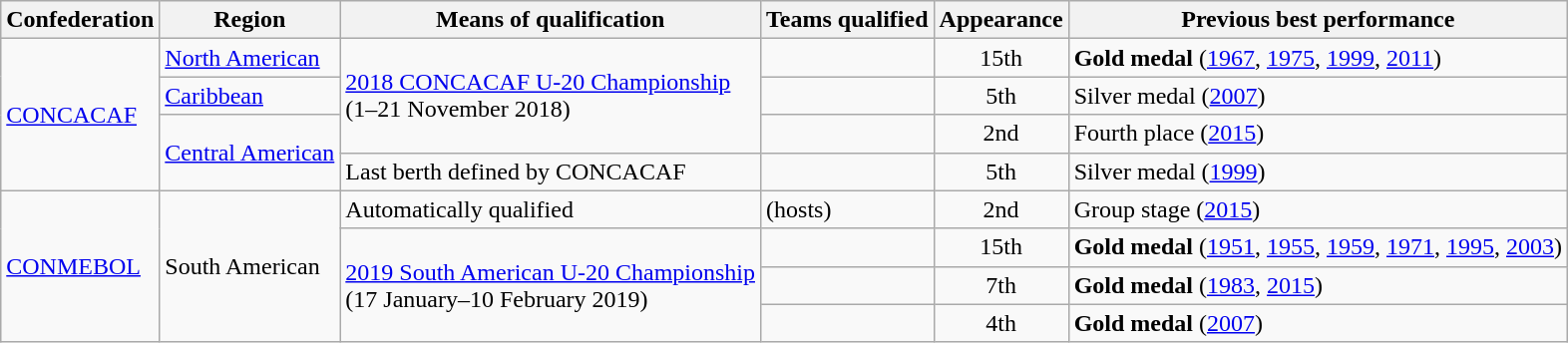<table class="wikitable">
<tr>
<th>Confederation</th>
<th>Region</th>
<th>Means of qualification</th>
<th>Teams qualified</th>
<th>Appearance</th>
<th>Previous best performance</th>
</tr>
<tr>
<td rowspan="4"><a href='#'>CONCACAF</a></td>
<td><a href='#'>North American</a></td>
<td rowspan="3"><a href='#'>2018 CONCACAF U-20 Championship</a><br>(1–21 November 2018)</td>
<td></td>
<td align=center>15th</td>
<td><strong>Gold medal</strong> (<a href='#'>1967</a>, <a href='#'>1975</a>, <a href='#'>1999</a>, <a href='#'>2011</a>)</td>
</tr>
<tr>
<td><a href='#'>Caribbean</a></td>
<td></td>
<td align=center>5th</td>
<td>Silver medal (<a href='#'>2007</a>)</td>
</tr>
<tr>
<td rowspan="2"><a href='#'>Central American</a></td>
<td></td>
<td align=center>2nd</td>
<td>Fourth place (<a href='#'>2015</a>)</td>
</tr>
<tr>
<td>Last berth defined by CONCACAF</td>
<td></td>
<td align=center>5th</td>
<td>Silver medal (<a href='#'>1999</a>)</td>
</tr>
<tr>
<td rowspan="4"><a href='#'>CONMEBOL</a></td>
<td rowspan="4">South American</td>
<td>Automatically qualified</td>
<td> (hosts)</td>
<td align=center>2nd</td>
<td>Group stage (<a href='#'>2015</a>)</td>
</tr>
<tr>
<td rowspan="3"><a href='#'>2019 South American U-20 Championship</a><br>(17 January–10 February 2019)</td>
<td></td>
<td align=center>15th</td>
<td><strong>Gold medal</strong> (<a href='#'>1951</a>, <a href='#'>1955</a>, <a href='#'>1959</a>, <a href='#'>1971</a>, <a href='#'>1995</a>, <a href='#'>2003</a>)</td>
</tr>
<tr>
<td></td>
<td align=center>7th</td>
<td><strong>Gold medal</strong> (<a href='#'>1983</a>, <a href='#'>2015</a>)</td>
</tr>
<tr>
<td></td>
<td align=center>4th</td>
<td><strong>Gold medal</strong> (<a href='#'>2007</a>)</td>
</tr>
</table>
